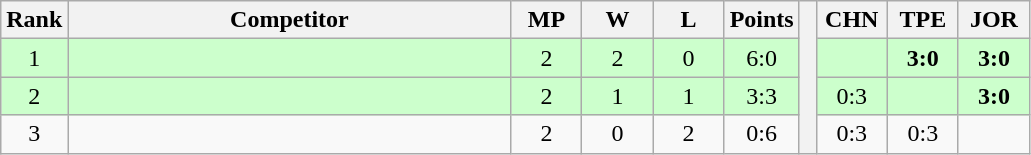<table class="wikitable" style="text-align:center">
<tr>
<th>Rank</th>
<th style="width:18em">Competitor</th>
<th style="width:2.5em">MP</th>
<th style="width:2.5em">W</th>
<th style="width:2.5em">L</th>
<th>Points</th>
<th rowspan="4"> </th>
<th style="width:2.5em">CHN</th>
<th style="width:2.5em">TPE</th>
<th style="width:2.5em">JOR</th>
</tr>
<tr style="background:#cfc;">
<td>1</td>
<td style="text-align:left"></td>
<td>2</td>
<td>2</td>
<td>0</td>
<td>6:0</td>
<td></td>
<td><strong>3:0</strong></td>
<td><strong>3:0</strong></td>
</tr>
<tr style="background:#cfc;">
<td>2</td>
<td style="text-align:left"></td>
<td>2</td>
<td>1</td>
<td>1</td>
<td>3:3</td>
<td>0:3</td>
<td></td>
<td><strong>3:0</strong></td>
</tr>
<tr>
<td>3</td>
<td style="text-align:left"></td>
<td>2</td>
<td>0</td>
<td>2</td>
<td>0:6</td>
<td>0:3</td>
<td>0:3</td>
<td></td>
</tr>
</table>
